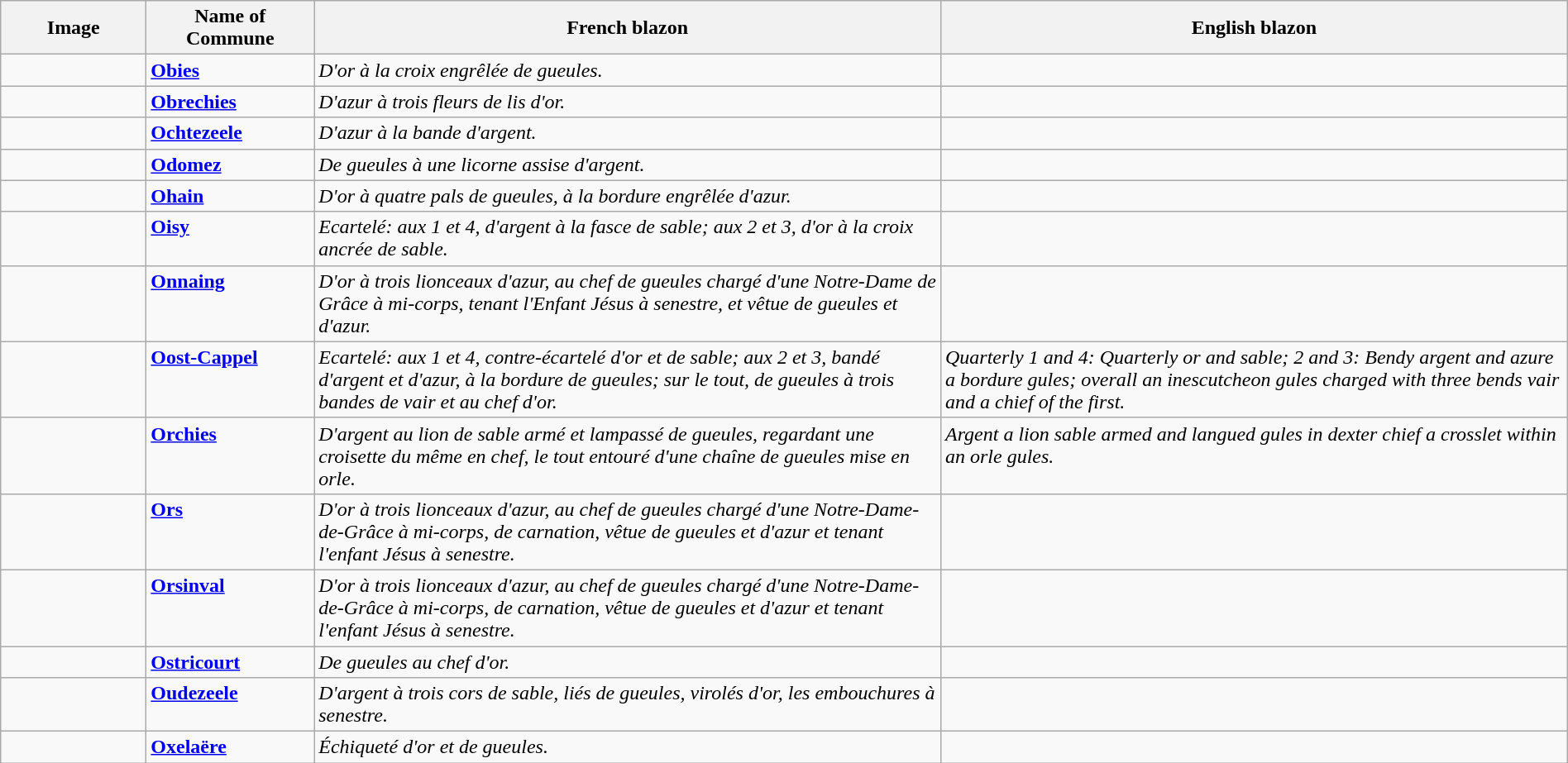<table class="wikitable" width="100%">
<tr>
<th width="110">Image</th>
<th>Name of Commune</th>
<th width="40%">French blazon</th>
<th width="40%">English blazon</th>
</tr>
<tr valign=top>
<td align=center></td>
<td><strong><a href='#'>Obies</a></strong></td>
<td><em>D'or à la croix engrêlée de gueules.</em></td>
<td></td>
</tr>
<tr valign=top>
<td align=center></td>
<td><strong><a href='#'>Obrechies</a></strong></td>
<td><em>D'azur à trois fleurs de lis d'or.</em></td>
<td></td>
</tr>
<tr valign=top>
<td align=center></td>
<td><strong><a href='#'>Ochtezeele</a></strong></td>
<td><em>D'azur à la bande d'argent.</em></td>
<td></td>
</tr>
<tr valign=top>
<td align=center></td>
<td><strong><a href='#'>Odomez</a></strong></td>
<td><em>De gueules à une licorne assise d'argent.</em></td>
<td></td>
</tr>
<tr valign=top>
<td align=center></td>
<td><strong><a href='#'>Ohain</a></strong></td>
<td><em>D'or à quatre pals de gueules, à la bordure engrêlée d'azur.</em></td>
<td></td>
</tr>
<tr valign=top>
<td align=center></td>
<td><strong><a href='#'>Oisy</a></strong></td>
<td><em>Ecartelé: aux 1 et 4, d'argent à la fasce de sable; aux 2 et 3, d'or à la croix ancrée de sable.</em></td>
<td></td>
</tr>
<tr valign=top>
<td align=center></td>
<td><strong><a href='#'>Onnaing</a></strong></td>
<td><em>D'or à trois lionceaux d'azur, au chef de gueules chargé d'une Notre-Dame de Grâce à mi-corps, tenant l'Enfant Jésus à senestre, et vêtue de gueules et d'azur.</em></td>
<td></td>
</tr>
<tr valign=top>
<td align=center></td>
<td><strong><a href='#'>Oost-Cappel</a></strong></td>
<td><em>Ecartelé: aux 1 et 4, contre-écartelé d'or et de sable; aux 2 et 3, bandé d'argent et d'azur, à la bordure de gueules; sur le tout, de gueules à trois bandes de vair et au chef d'or.</em></td>
<td><em>Quarterly 1 and 4: Quarterly or and sable; 2 and 3: Bendy argent and azure a bordure gules; overall an inescutcheon gules charged with three bends vair and a chief of the first.</em></td>
</tr>
<tr valign=top>
<td align=center></td>
<td><strong><a href='#'>Orchies</a></strong></td>
<td><em>D'argent au lion de sable armé et lampassé de gueules, regardant une croisette du même en chef, le tout entouré d'une chaîne de gueules mise en orle.</em><br></td>
<td><em>Argent a lion sable armed and langued gules in dexter chief a crosslet  within an orle gules.</em></td>
</tr>
<tr valign=top>
<td align=center></td>
<td><strong><a href='#'>Ors</a></strong></td>
<td><em>D'or à trois lionceaux d'azur, au chef de gueules chargé d'une Notre-Dame-de-Grâce à mi-corps, de carnation, vêtue de gueules et d'azur et tenant l'enfant Jésus à senestre.</em></td>
<td></td>
</tr>
<tr valign=top>
<td align=center></td>
<td><strong><a href='#'>Orsinval</a></strong></td>
<td><em>D'or à trois lionceaux d'azur, au chef de gueules chargé d'une Notre-Dame-de-Grâce à mi-corps, de carnation, vêtue de gueules et d'azur et tenant l'enfant Jésus à senestre.</em></td>
<td></td>
</tr>
<tr valign=top>
<td align=center></td>
<td><strong><a href='#'>Ostricourt</a></strong></td>
<td><em>De gueules au chef d'or.</em></td>
<td></td>
</tr>
<tr valign=top>
<td align=center></td>
<td><strong><a href='#'>Oudezeele</a></strong></td>
<td><em>D'argent à trois cors de sable, liés de gueules, virolés d'or, les embouchures à senestre.</em></td>
<td></td>
</tr>
<tr valign=top>
<td align=center></td>
<td><strong><a href='#'>Oxelaëre</a></strong></td>
<td><em>Échiqueté d'or et de gueules.</em></td>
<td></td>
</tr>
</table>
